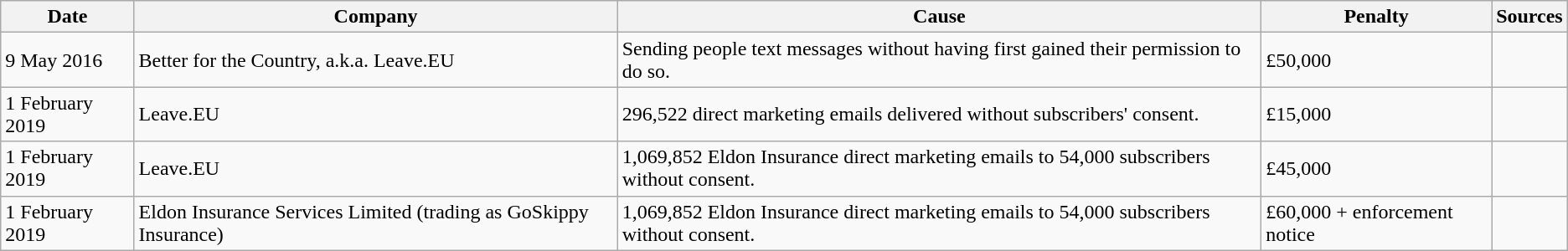<table class="wikitable">
<tr>
<th>Date</th>
<th>Company</th>
<th>Cause</th>
<th>Penalty</th>
<th>Sources</th>
</tr>
<tr>
<td>9 May 2016</td>
<td>Better for the Country, a.k.a. Leave.EU</td>
<td>Sending people text messages without having first gained their permission to do so.</td>
<td>£50,000</td>
<td></td>
</tr>
<tr>
<td>1 February 2019</td>
<td>Leave.EU</td>
<td>296,522 direct marketing emails delivered without subscribers' consent.</td>
<td>£15,000</td>
<td></td>
</tr>
<tr>
<td>1 February 2019</td>
<td>Leave.EU</td>
<td>1,069,852 Eldon Insurance direct marketing emails to 54,000 subscribers without consent.</td>
<td>£45,000</td>
<td></td>
</tr>
<tr>
<td>1 February 2019</td>
<td>Eldon Insurance Services Limited (trading as GoSkippy Insurance)</td>
<td>1,069,852 Eldon Insurance direct marketing emails to 54,000 subscribers without consent.</td>
<td>£60,000 + enforcement notice</td>
<td></td>
</tr>
</table>
